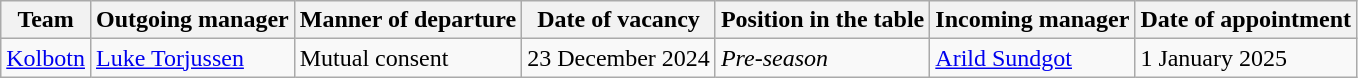<table class="wikitable">
<tr>
<th>Team</th>
<th>Outgoing manager</th>
<th>Manner of departure</th>
<th>Date of vacancy</th>
<th>Position in the table</th>
<th>Incoming manager</th>
<th>Date of appointment</th>
</tr>
<tr>
<td><a href='#'>Kolbotn</a></td>
<td> <a href='#'>Luke Torjussen</a></td>
<td>Mutual consent</td>
<td>23 December 2024</td>
<td><em>Pre-season</em></td>
<td> <a href='#'>Arild Sundgot</a></td>
<td>1 January 2025</td>
</tr>
</table>
